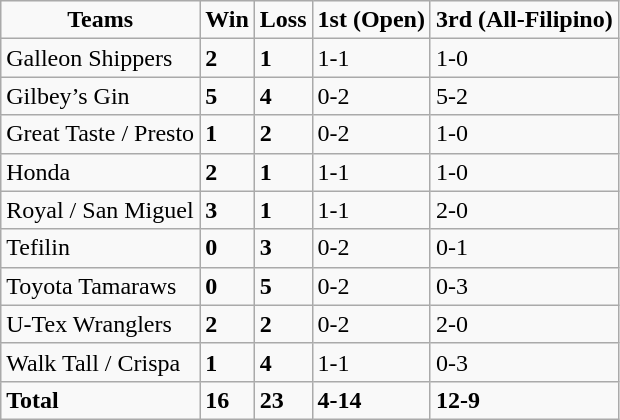<table class=wikitable sortable>
<tr align=center>
<td><strong>Teams</strong></td>
<td><strong>Win</strong></td>
<td><strong>Loss</strong></td>
<td><strong>1st (Open)</strong></td>
<td><strong>3rd (All-Filipino)</strong></td>
</tr>
<tr>
<td>Galleon Shippers</td>
<td><strong>2</strong></td>
<td><strong>1</strong></td>
<td>1-1</td>
<td>1-0</td>
</tr>
<tr>
<td>Gilbey’s Gin</td>
<td><strong>5</strong></td>
<td><strong>4</strong></td>
<td>0-2</td>
<td>5-2</td>
</tr>
<tr>
<td>Great Taste / Presto</td>
<td><strong>1</strong></td>
<td><strong>2</strong></td>
<td>0-2</td>
<td>1-0</td>
</tr>
<tr>
<td>Honda</td>
<td><strong>2</strong></td>
<td><strong>1</strong></td>
<td>1-1</td>
<td>1-0</td>
</tr>
<tr>
<td>Royal / San Miguel</td>
<td><strong>3</strong></td>
<td><strong>1</strong></td>
<td>1-1</td>
<td>2-0</td>
</tr>
<tr>
<td>Tefilin</td>
<td><strong>0</strong></td>
<td><strong>3</strong></td>
<td>0-2</td>
<td>0-1</td>
</tr>
<tr>
<td>Toyota Tamaraws</td>
<td><strong>0</strong></td>
<td><strong>5</strong></td>
<td>0-2</td>
<td>0-3</td>
</tr>
<tr>
<td>U-Tex Wranglers</td>
<td><strong>2</strong></td>
<td><strong>2</strong></td>
<td>0-2</td>
<td>2-0</td>
</tr>
<tr>
<td>Walk Tall / Crispa</td>
<td><strong>1</strong></td>
<td><strong>4</strong></td>
<td>1-1</td>
<td>0-3</td>
</tr>
<tr>
<td><strong>Total</strong></td>
<td><strong>16</strong></td>
<td><strong>23</strong></td>
<td><strong>4-14</strong></td>
<td><strong>12-9</strong></td>
</tr>
</table>
